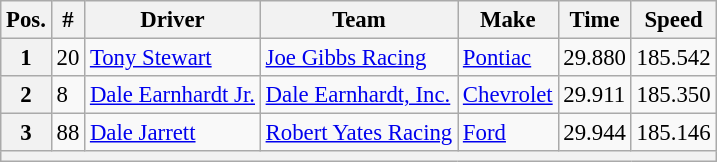<table class="wikitable" style="font-size:95%">
<tr>
<th>Pos.</th>
<th>#</th>
<th>Driver</th>
<th>Team</th>
<th>Make</th>
<th>Time</th>
<th>Speed</th>
</tr>
<tr>
<th>1</th>
<td>20</td>
<td><a href='#'>Tony Stewart</a></td>
<td><a href='#'>Joe Gibbs Racing</a></td>
<td><a href='#'>Pontiac</a></td>
<td>29.880</td>
<td>185.542</td>
</tr>
<tr>
<th>2</th>
<td>8</td>
<td><a href='#'>Dale Earnhardt Jr.</a></td>
<td><a href='#'>Dale Earnhardt, Inc.</a></td>
<td><a href='#'>Chevrolet</a></td>
<td>29.911</td>
<td>185.350</td>
</tr>
<tr>
<th>3</th>
<td>88</td>
<td><a href='#'>Dale Jarrett</a></td>
<td><a href='#'>Robert Yates Racing</a></td>
<td><a href='#'>Ford</a></td>
<td>29.944</td>
<td>185.146</td>
</tr>
<tr>
<th colspan="7"></th>
</tr>
</table>
